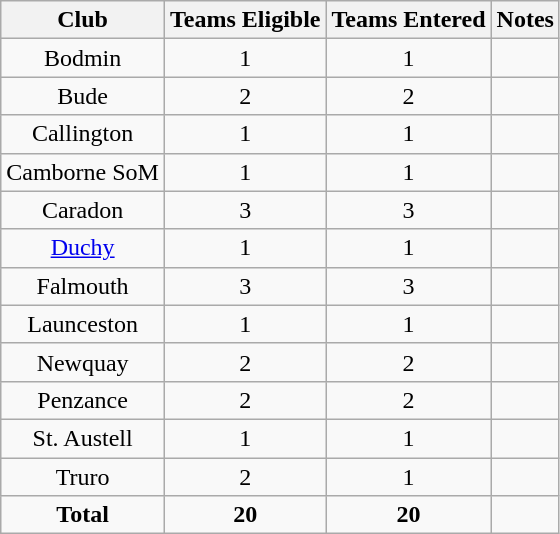<table class="wikitable">
<tr>
<th align=center>Club</th>
<th align=center>Teams Eligible</th>
<th align=center>Teams Entered</th>
<th align=center>Notes</th>
</tr>
<tr>
<td align=center>Bodmin</td>
<td align=center>1</td>
<td align=center>1</td>
<td></td>
</tr>
<tr>
<td align=center>Bude</td>
<td align=center>2</td>
<td align=center>2</td>
<td></td>
</tr>
<tr>
<td align=center>Callington</td>
<td align=center>1</td>
<td align=center>1</td>
<td></td>
</tr>
<tr>
<td align=center>Camborne SoM</td>
<td align=center>1</td>
<td align=center>1</td>
<td></td>
</tr>
<tr>
<td align=center>Caradon</td>
<td align=center>3</td>
<td align=center>3</td>
<td></td>
</tr>
<tr>
<td align=center><a href='#'>Duchy</a></td>
<td align=center>1</td>
<td align=center>1</td>
<td></td>
</tr>
<tr>
<td align=center>Falmouth</td>
<td align=center>3</td>
<td align=center>3</td>
<td></td>
</tr>
<tr>
<td align=center>Launceston</td>
<td align=center>1</td>
<td align=center>1</td>
<td></td>
</tr>
<tr>
<td align=center>Newquay</td>
<td align=center>2</td>
<td align=center>2</td>
<td></td>
</tr>
<tr>
<td align=center>Penzance</td>
<td align=center>2</td>
<td align=center>2</td>
<td></td>
</tr>
<tr>
<td align=center>St. Austell</td>
<td align=center>1</td>
<td align=center>1</td>
<td></td>
</tr>
<tr>
<td align=center>Truro</td>
<td align=center>2</td>
<td align=center>1</td>
<td></td>
</tr>
<tr>
<td align=center><strong>Total</strong></td>
<td align=center><strong>20</strong></td>
<td align=center><strong>20</strong></td>
<td></td>
</tr>
</table>
